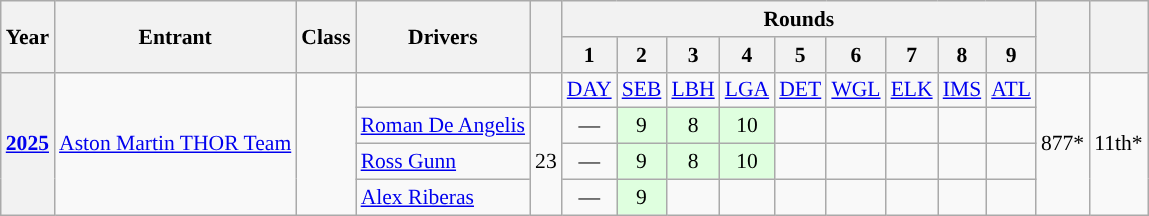<table class="wikitable" style="text-align:center; font-size:90%">
<tr>
<th rowspan="2">Year</th>
<th rowspan="2">Entrant</th>
<th rowspan="2">Class</th>
<th rowspan="2">Drivers</th>
<th rowspan="2"></th>
<th colspan="9">Rounds</th>
<th rowspan="2" scope="col"></th>
<th rowspan="2" scope="col"></th>
</tr>
<tr>
<th scope="col">1</th>
<th scope="col">2</th>
<th scope="col">3</th>
<th scope="col">4</th>
<th scope="col">5</th>
<th scope="col">6</th>
<th scope="col">7</th>
<th scope="col">8</th>
<th>9</th>
</tr>
<tr>
<th rowspan="4"><a href='#'>2025</a></th>
<td rowspan="4" align="left" style="border-left:0px"><a href='#'>Aston Martin THOR Team</a></td>
<td rowspan="4"></td>
<td></td>
<td></td>
<td><a href='#'>DAY</a></td>
<td><a href='#'>SEB</a></td>
<td><a href='#'>LBH</a></td>
<td><a href='#'>LGA</a></td>
<td><a href='#'>DET</a></td>
<td><a href='#'>WGL</a></td>
<td><a href='#'>ELK</a></td>
<td><a href='#'>IMS</a></td>
<td><a href='#'>ATL</a></td>
<td rowspan="4">877*</td>
<td rowspan="4">11th*</td>
</tr>
<tr>
<td align="left"> <a href='#'>Roman De Angelis</a></td>
<td rowspan="3">23</td>
<td>—</td>
<td style="background:#DFFFDF;”">9</td>
<td style="background:#DFFFDF;”">8</td>
<td style="background:#DFFFDF;”">10</td>
<td></td>
<td></td>
<td></td>
<td></td>
<td></td>
</tr>
<tr>
<td align="left"> <a href='#'>Ross Gunn</a></td>
<td>—</td>
<td style="background:#DFFFDF;”">9</td>
<td style="background:#DFFFDF;”">8</td>
<td style="background:#DFFFDF;”">10</td>
<td></td>
<td></td>
<td></td>
<td></td>
<td></td>
</tr>
<tr>
<td align="left "> <a href='#'>Alex Riberas</a></td>
<td>—</td>
<td style="background:#DFFFDF;”">9</td>
<td></td>
<td></td>
<td></td>
<td></td>
<td></td>
<td></td>
<td></td>
</tr>
</table>
